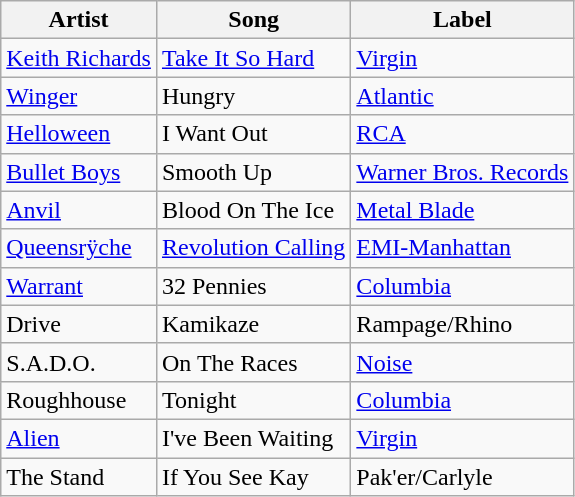<table class="wikitable">
<tr>
<th>Artist</th>
<th>Song</th>
<th>Label</th>
</tr>
<tr>
<td><a href='#'>Keith Richards</a></td>
<td><a href='#'>Take It So Hard</a></td>
<td><a href='#'>Virgin</a></td>
</tr>
<tr>
<td><a href='#'>Winger</a></td>
<td>Hungry</td>
<td><a href='#'>Atlantic</a></td>
</tr>
<tr>
<td><a href='#'>Helloween</a></td>
<td>I Want Out</td>
<td><a href='#'>RCA</a></td>
</tr>
<tr>
<td><a href='#'>Bullet Boys</a></td>
<td>Smooth Up</td>
<td><a href='#'>Warner Bros. Records</a></td>
</tr>
<tr>
<td><a href='#'>Anvil</a></td>
<td>Blood On The Ice</td>
<td><a href='#'>Metal Blade</a></td>
</tr>
<tr>
<td><a href='#'>Queensrÿche</a></td>
<td><a href='#'>Revolution Calling</a></td>
<td><a href='#'>EMI-Manhattan</a></td>
</tr>
<tr>
<td><a href='#'>Warrant</a></td>
<td>32 Pennies</td>
<td><a href='#'>Columbia</a></td>
</tr>
<tr>
<td>Drive</td>
<td>Kamikaze</td>
<td>Rampage/Rhino</td>
</tr>
<tr>
<td>S.A.D.O.</td>
<td>On The Races</td>
<td><a href='#'>Noise</a></td>
</tr>
<tr>
<td>Roughhouse</td>
<td>Tonight</td>
<td><a href='#'>Columbia</a></td>
</tr>
<tr>
<td><a href='#'>Alien</a></td>
<td>I've Been Waiting</td>
<td><a href='#'>Virgin</a></td>
</tr>
<tr>
<td>The Stand</td>
<td>If You See Kay</td>
<td>Pak'er/Carlyle</td>
</tr>
</table>
